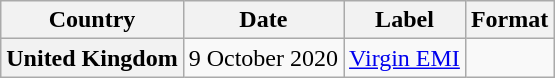<table class="wikitable plainrowheaders" style="text-align:center;">
<tr>
<th scope="col">Country</th>
<th scope="col">Date</th>
<th scope="col">Label</th>
<th scope="col">Format</th>
</tr>
<tr>
<th scope="row">United Kingdom</th>
<td>9 October 2020</td>
<td><a href='#'>Virgin EMI</a></td>
<td></td>
</tr>
</table>
